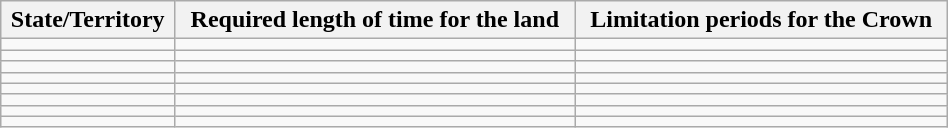<table class="wikitable sortable" style="width:50%;">
<tr>
<th>State/Territory</th>
<th>Required length of time for the land</th>
<th>Limitation periods for the Crown</th>
</tr>
<tr>
<td></td>
<td></td>
<td></td>
</tr>
<tr>
<td></td>
<td></td>
<td></td>
</tr>
<tr>
<td></td>
<td></td>
<td></td>
</tr>
<tr>
<td></td>
<td></td>
<td></td>
</tr>
<tr>
<td></td>
<td></td>
<td></td>
</tr>
<tr>
<td></td>
<td></td>
<td></td>
</tr>
<tr>
<td></td>
<td></td>
<td></td>
</tr>
<tr>
<td></td>
<td></td>
<td></td>
</tr>
</table>
